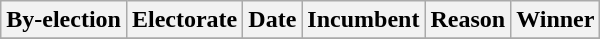<table class="wikitable">
<tr align=center>
<th>By-election</th>
<th>Electorate</th>
<th>Date</th>
<th>Incumbent</th>
<th>Reason</th>
<th>Winner</th>
</tr>
<tr>
</tr>
</table>
